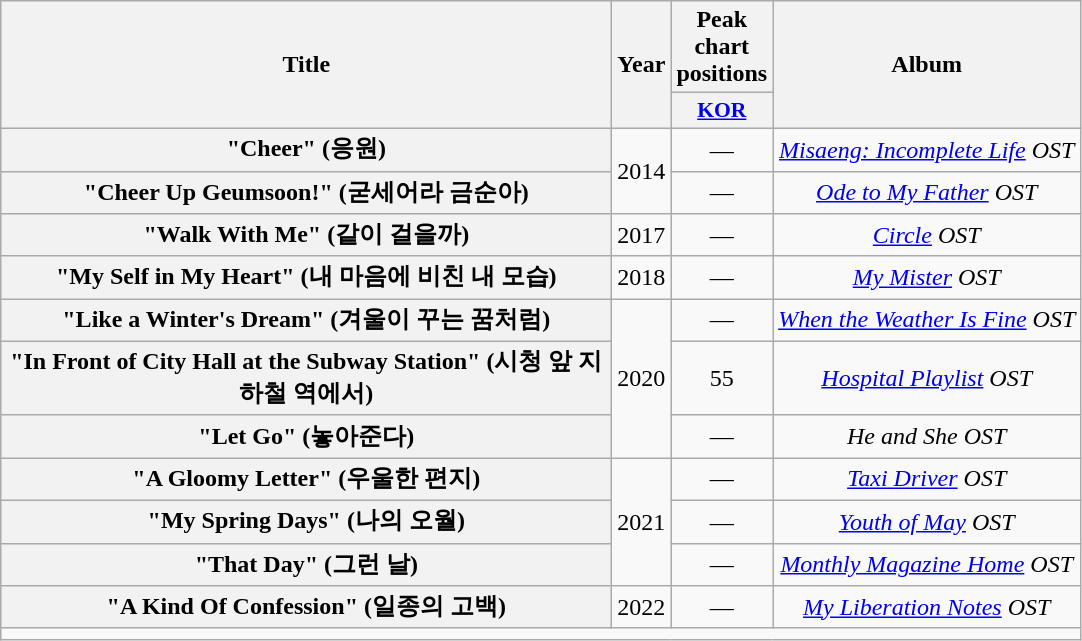<table class="wikitable plainrowheaders" style="text-align:center;">
<tr>
<th rowspan="2" scope="col" style="width:25em;">Title</th>
<th rowspan="2" scope="col">Year</th>
<th colspan="1" scope="col">Peak chart positions</th>
<th rowspan="2" scope="col">Album</th>
</tr>
<tr>
<th scope="col" style="width:2.5em;font-size:90%;"><a href='#'>KOR</a><br></th>
</tr>
<tr>
<th scope="row">"Cheer" (응원)</th>
<td rowspan="2">2014</td>
<td>—</td>
<td><em><a href='#'>Misaeng: Incomplete Life</a> OST</em></td>
</tr>
<tr>
<th scope="row">"Cheer Up Geumsoon!" (굳세어라 금순아) </th>
<td>—</td>
<td><em><a href='#'>Ode to My Father</a> OST</em></td>
</tr>
<tr>
<th scope="row">"Walk With Me" (같이 걸을까)</th>
<td>2017</td>
<td>—</td>
<td><em><a href='#'>Circle</a> OST</em></td>
</tr>
<tr>
<th scope="row">"My Self in My Heart" (내 마음에 비친 내 모습)</th>
<td>2018</td>
<td>—</td>
<td><em><a href='#'>My Mister</a> OST</em></td>
</tr>
<tr>
<th scope="row">"Like a Winter's Dream" (겨울이 꾸는 꿈처럼)</th>
<td rowspan="3">2020</td>
<td>—</td>
<td><em><a href='#'>When the Weather Is Fine</a> OST</em></td>
</tr>
<tr>
<th scope="row">"In Front of City Hall at the Subway Station" (시청 앞 지하철 역에서)</th>
<td>55</td>
<td><em><a href='#'>Hospital Playlist</a> OST</em></td>
</tr>
<tr>
<th scope="row">"Let Go" (놓아준다)</th>
<td>—</td>
<td><em>He and She OST</em></td>
</tr>
<tr>
<th scope="row">"A Gloomy Letter" (우울한 편지)</th>
<td rowspan="3">2021</td>
<td>—</td>
<td><em><a href='#'>Taxi Driver</a></em> <em>OST</em></td>
</tr>
<tr>
<th scope="row">"My Spring Days" (나의 오월)</th>
<td>—</td>
<td><em><a href='#'>Youth of May</a> OST</em></td>
</tr>
<tr>
<th scope="row">"That Day" (그런 날)</th>
<td>—</td>
<td><em><a href='#'>Monthly Magazine Home</a> OST</em></td>
</tr>
<tr>
<th scope="row">"A Kind Of Confession" (일종의 고백)</th>
<td>2022</td>
<td>—</td>
<td><em><a href='#'>My Liberation Notes</a> OST</em></td>
</tr>
<tr>
<td colspan="4"></td>
</tr>
</table>
